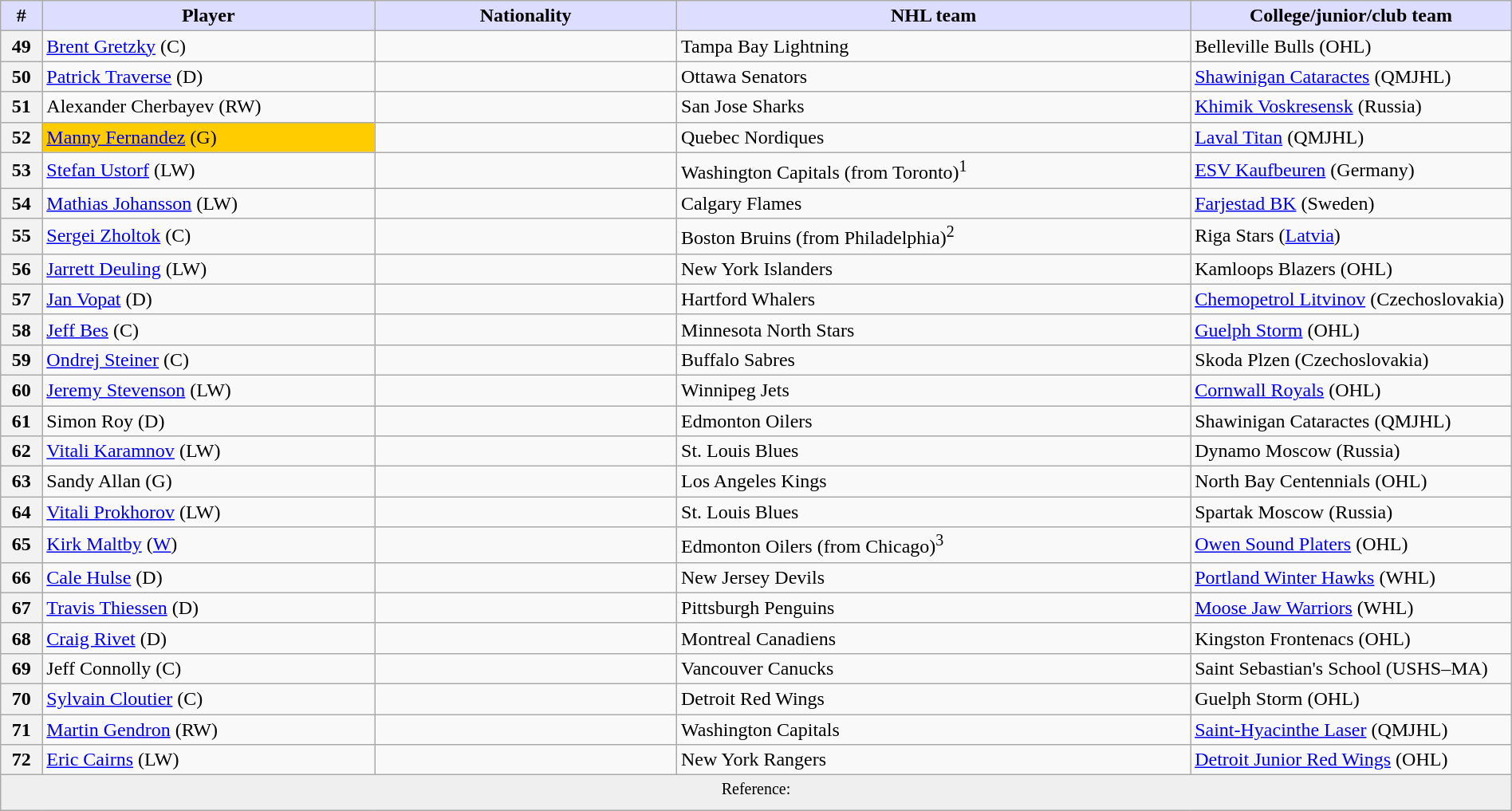<table class="wikitable" style="width: 100%">
<tr>
<th style="background:#ddf; width:2.75%;">#</th>
<th style="background:#ddf; width:22.0%;">Player</th>
<th style="background:#ddf; width:20.0%;">Nationality</th>
<th style="background:#ddf; width:34.0%;">NHL team</th>
<th style="background:#ddf; width:100.0%;">College/junior/club team</th>
</tr>
<tr>
<th>49</th>
<td><a href='#'>Brent Gretzky</a> (C)</td>
<td></td>
<td>Tampa Bay Lightning</td>
<td>Belleville Bulls (OHL)</td>
</tr>
<tr>
<th>50</th>
<td><a href='#'>Patrick Traverse</a> (D)</td>
<td></td>
<td>Ottawa Senators</td>
<td><a href='#'>Shawinigan Cataractes</a> (QMJHL)</td>
</tr>
<tr>
<th>51</th>
<td>Alexander Cherbayev (RW)</td>
<td></td>
<td>San Jose Sharks</td>
<td><a href='#'>Khimik Voskresensk</a> (Russia)</td>
</tr>
<tr>
<th>52</th>
<td bgcolor="#FFCC00"><a href='#'>Manny Fernandez</a> (G)</td>
<td></td>
<td>Quebec Nordiques</td>
<td><a href='#'>Laval Titan</a> (QMJHL)</td>
</tr>
<tr>
<th>53</th>
<td><a href='#'>Stefan Ustorf</a> (LW)</td>
<td></td>
<td>Washington Capitals (from Toronto)<sup>1</sup></td>
<td><a href='#'>ESV Kaufbeuren</a> (Germany)</td>
</tr>
<tr>
<th>54</th>
<td><a href='#'>Mathias Johansson</a> (LW)</td>
<td></td>
<td>Calgary Flames</td>
<td><a href='#'>Farjestad BK</a> (Sweden)</td>
</tr>
<tr>
<th>55</th>
<td><a href='#'>Sergei Zholtok</a> (C)</td>
<td></td>
<td>Boston Bruins (from Philadelphia)<sup>2</sup></td>
<td>Riga Stars (<a href='#'>Latvia</a>)</td>
</tr>
<tr>
<th>56</th>
<td><a href='#'>Jarrett Deuling</a> (LW)</td>
<td></td>
<td>New York Islanders</td>
<td>Kamloops Blazers (OHL)</td>
</tr>
<tr>
<th>57</th>
<td><a href='#'>Jan Vopat</a> (D)</td>
<td></td>
<td>Hartford Whalers</td>
<td><a href='#'>Chemopetrol Litvinov</a> (Czechoslovakia)</td>
</tr>
<tr>
<th>58</th>
<td><a href='#'>Jeff Bes</a> (C)</td>
<td></td>
<td>Minnesota North Stars</td>
<td><a href='#'>Guelph Storm</a> (OHL)</td>
</tr>
<tr>
<th>59</th>
<td><a href='#'>Ondrej Steiner</a> (C)</td>
<td></td>
<td>Buffalo Sabres</td>
<td>Skoda Plzen (Czechoslovakia)</td>
</tr>
<tr>
<th>60</th>
<td><a href='#'>Jeremy Stevenson</a> (LW)</td>
<td></td>
<td>Winnipeg Jets</td>
<td><a href='#'>Cornwall Royals</a> (OHL)</td>
</tr>
<tr>
<th>61</th>
<td>Simon Roy (D)</td>
<td></td>
<td>Edmonton Oilers</td>
<td>Shawinigan Cataractes (QMJHL)</td>
</tr>
<tr>
<th>62</th>
<td><a href='#'>Vitali Karamnov</a> (LW)</td>
<td></td>
<td>St. Louis Blues</td>
<td>Dynamo Moscow (Russia)</td>
</tr>
<tr>
<th>63</th>
<td>Sandy Allan (G)</td>
<td></td>
<td>Los Angeles Kings</td>
<td>North Bay Centennials (OHL)</td>
</tr>
<tr>
<th>64</th>
<td><a href='#'>Vitali Prokhorov</a> (LW)</td>
<td></td>
<td>St. Louis Blues</td>
<td>Spartak Moscow (Russia)</td>
</tr>
<tr>
<th>65</th>
<td><a href='#'>Kirk Maltby</a> (<a href='#'>W</a>)</td>
<td></td>
<td>Edmonton Oilers (from Chicago)<sup>3</sup></td>
<td><a href='#'>Owen Sound Platers</a> (OHL)</td>
</tr>
<tr>
<th>66</th>
<td><a href='#'>Cale Hulse</a> (D)</td>
<td></td>
<td>New Jersey Devils</td>
<td><a href='#'>Portland Winter Hawks</a> (WHL)</td>
</tr>
<tr>
<th>67</th>
<td><a href='#'>Travis Thiessen</a> (D)</td>
<td></td>
<td>Pittsburgh Penguins</td>
<td><a href='#'>Moose Jaw Warriors</a> (WHL)</td>
</tr>
<tr>
<th>68</th>
<td><a href='#'>Craig Rivet</a> (D)</td>
<td></td>
<td>Montreal Canadiens</td>
<td>Kingston Frontenacs (OHL)</td>
</tr>
<tr>
<th>69</th>
<td>Jeff Connolly (C)</td>
<td></td>
<td>Vancouver Canucks</td>
<td>Saint Sebastian's School (USHS–MA)</td>
</tr>
<tr>
<th>70</th>
<td><a href='#'>Sylvain Cloutier</a> (C)</td>
<td></td>
<td>Detroit Red Wings</td>
<td>Guelph Storm (OHL)</td>
</tr>
<tr>
<th>71</th>
<td><a href='#'>Martin Gendron</a> (RW)</td>
<td></td>
<td>Washington Capitals</td>
<td><a href='#'>Saint-Hyacinthe Laser</a> (QMJHL)</td>
</tr>
<tr>
<th>72</th>
<td><a href='#'>Eric Cairns</a> (LW)</td>
<td></td>
<td>New York Rangers</td>
<td><a href='#'>Detroit Junior Red Wings</a> (OHL)</td>
</tr>
<tr>
<td align=center colspan="6" bgcolor="#efefef"><sup>Reference:  </sup></td>
</tr>
</table>
